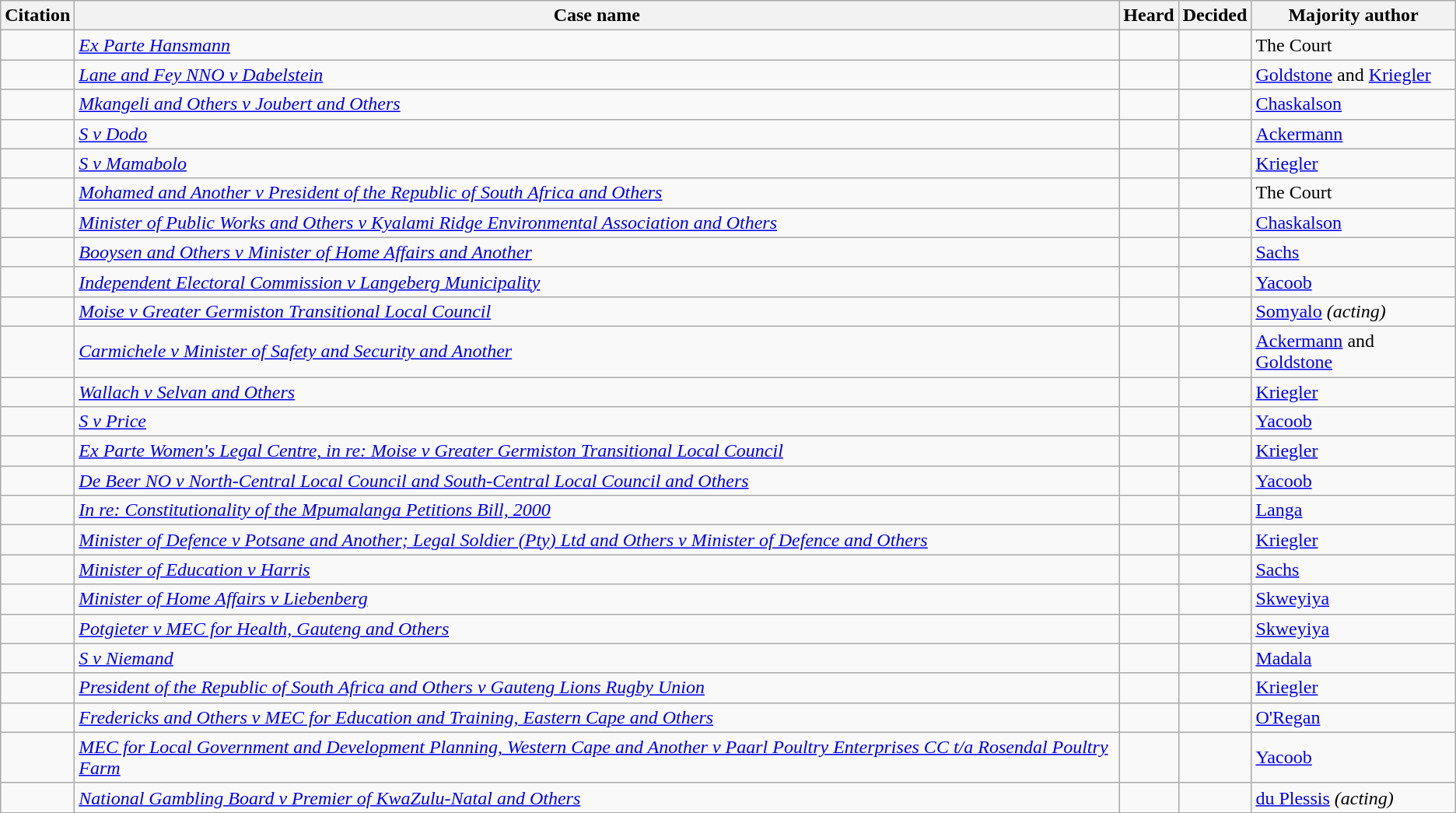<table class="wikitable sortable static-row-numbers">
<tr>
<th>Citation</th>
<th>Case name</th>
<th>Heard</th>
<th>Decided</th>
<th>Majority author</th>
</tr>
<tr>
<td nowrap></td>
<td><em><a href='#'>Ex Parte Hansmann</a></em></td>
<td></td>
<td></td>
<td>The Court</td>
</tr>
<tr>
<td nowrap></td>
<td><em><a href='#'>Lane and Fey NNO v Dabelstein</a></em></td>
<td></td>
<td></td>
<td><a href='#'>Goldstone</a> and <a href='#'>Kriegler</a></td>
</tr>
<tr>
<td nowrap></td>
<td><em><a href='#'>Mkangeli and Others v Joubert and Others </a></em></td>
<td></td>
<td></td>
<td><a href='#'>Chaskalson</a></td>
</tr>
<tr>
<td nowrap></td>
<td><em><a href='#'>S v Dodo</a></em></td>
<td></td>
<td></td>
<td><a href='#'>Ackermann</a></td>
</tr>
<tr>
<td nowrap></td>
<td><em><a href='#'>S v Mamabolo</a></em></td>
<td></td>
<td></td>
<td><a href='#'>Kriegler</a></td>
</tr>
<tr>
<td nowrap></td>
<td><em><a href='#'>Mohamed and Another v President of the Republic of South Africa and Others</a></em></td>
<td></td>
<td></td>
<td>The Court</td>
</tr>
<tr>
<td nowrap></td>
<td><em><a href='#'>Minister of Public Works and Others v Kyalami Ridge Environmental Association and Others</a></em></td>
<td></td>
<td></td>
<td><a href='#'>Chaskalson</a></td>
</tr>
<tr>
<td nowrap></td>
<td><em><a href='#'>Booysen and Others v Minister of Home Affairs and Another</a></em></td>
<td></td>
<td></td>
<td><a href='#'>Sachs</a></td>
</tr>
<tr>
<td nowrap></td>
<td><em><a href='#'>Independent Electoral Commission v Langeberg Municipality</a></em></td>
<td></td>
<td></td>
<td><a href='#'>Yacoob</a></td>
</tr>
<tr>
<td nowrap></td>
<td><em><a href='#'>Moise v Greater Germiston Transitional Local Council</a></em></td>
<td></td>
<td></td>
<td><a href='#'>Somyalo</a> <em>(acting)</em></td>
</tr>
<tr>
<td nowrap></td>
<td><em><a href='#'>Carmichele v Minister of Safety and Security and Another</a></em></td>
<td></td>
<td></td>
<td><a href='#'>Ackermann</a> and <a href='#'>Goldstone</a></td>
</tr>
<tr>
<td nowrap></td>
<td><em><a href='#'>Wallach v Selvan and Others</a></em></td>
<td></td>
<td></td>
<td><a href='#'>Kriegler</a></td>
</tr>
<tr>
<td nowrap></td>
<td><em><a href='#'>S v Price</a></em></td>
<td></td>
<td></td>
<td><a href='#'>Yacoob</a></td>
</tr>
<tr>
<td nowrap></td>
<td><em><a href='#'>Ex Parte Women's Legal Centre, in re: Moise v Greater Germiston Transitional Local Council</a></em></td>
<td></td>
<td></td>
<td><a href='#'>Kriegler</a></td>
</tr>
<tr>
<td nowrap></td>
<td><em><a href='#'>De Beer NO v North-Central Local Council and South-Central Local Council and Others</a></em></td>
<td></td>
<td></td>
<td><a href='#'>Yacoob</a></td>
</tr>
<tr>
<td nowrap></td>
<td><em><a href='#'>In re: Constitutionality of the Mpumalanga Petitions Bill, 2000</a></em></td>
<td></td>
<td></td>
<td><a href='#'>Langa</a></td>
</tr>
<tr>
<td nowrap></td>
<td><em><a href='#'>Minister of Defence v Potsane and Another; Legal Soldier (Pty) Ltd and Others v Minister of Defence and Others</a></em></td>
<td></td>
<td></td>
<td><a href='#'>Kriegler</a></td>
</tr>
<tr>
<td nowrap></td>
<td><em><a href='#'>Minister of Education v Harris</a></em></td>
<td></td>
<td></td>
<td><a href='#'>Sachs</a></td>
</tr>
<tr>
<td nowrap></td>
<td><em><a href='#'>Minister of Home Affairs v Liebenberg</a></em></td>
<td></td>
<td></td>
<td><a href='#'>Skweyiya</a></td>
</tr>
<tr>
<td nowrap></td>
<td><em><a href='#'>Potgieter v MEC for Health, Gauteng and Others</a></em></td>
<td></td>
<td></td>
<td><a href='#'>Skweyiya</a></td>
</tr>
<tr>
<td nowrap></td>
<td><em><a href='#'>S v Niemand</a></em></td>
<td></td>
<td></td>
<td><a href='#'>Madala</a></td>
</tr>
<tr>
<td nowrap></td>
<td><em><a href='#'>President of the Republic of South Africa and Others v Gauteng Lions Rugby Union</a></em></td>
<td></td>
<td></td>
<td><a href='#'>Kriegler</a></td>
</tr>
<tr>
<td nowrap></td>
<td><em><a href='#'>Fredericks and Others v MEC for Education and Training, Eastern Cape and Others</a></em></td>
<td></td>
<td></td>
<td><a href='#'>O'Regan</a></td>
</tr>
<tr>
<td nowrap></td>
<td><em><a href='#'>MEC for Local Government and Development Planning, Western Cape and Another v Paarl Poultry Enterprises CC t/a Rosendal Poultry Farm</a></em></td>
<td></td>
<td></td>
<td><a href='#'>Yacoob</a></td>
</tr>
<tr>
<td nowrap></td>
<td><em><a href='#'>National Gambling Board v Premier of KwaZulu-Natal and Others</a></em></td>
<td></td>
<td></td>
<td><a href='#'>du Plessis</a> <em>(acting)</em></td>
</tr>
</table>
